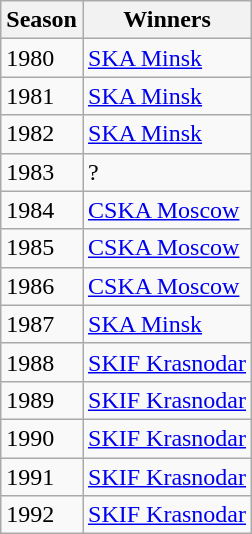<table class="wikitable sortable alternance">
<tr>
<th>Season</th>
<th>Winners</th>
</tr>
<tr>
<td>1980</td>
<td><a href='#'>SKA Minsk</a></td>
</tr>
<tr>
<td>1981</td>
<td><a href='#'>SKA Minsk</a></td>
</tr>
<tr>
<td>1982</td>
<td><a href='#'>SKA Minsk</a></td>
</tr>
<tr>
<td>1983</td>
<td>?</td>
</tr>
<tr>
<td>1984</td>
<td><a href='#'>CSKA Moscow</a></td>
</tr>
<tr>
<td>1985</td>
<td><a href='#'>CSKA Moscow</a></td>
</tr>
<tr>
<td>1986</td>
<td><a href='#'>CSKA Moscow</a></td>
</tr>
<tr>
<td>1987</td>
<td><a href='#'>SKA Minsk</a></td>
</tr>
<tr>
<td>1988</td>
<td><a href='#'>SKIF Krasnodar</a></td>
</tr>
<tr>
<td>1989</td>
<td><a href='#'>SKIF Krasnodar</a></td>
</tr>
<tr>
<td>1990</td>
<td><a href='#'>SKIF Krasnodar</a></td>
</tr>
<tr>
<td>1991</td>
<td><a href='#'>SKIF Krasnodar</a></td>
</tr>
<tr>
<td>1992</td>
<td><a href='#'>SKIF Krasnodar</a></td>
</tr>
</table>
